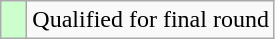<table class="wikitable">
<tr>
<td style="width:10px; background:#cfc"></td>
<td>Qualified for final round</td>
</tr>
</table>
